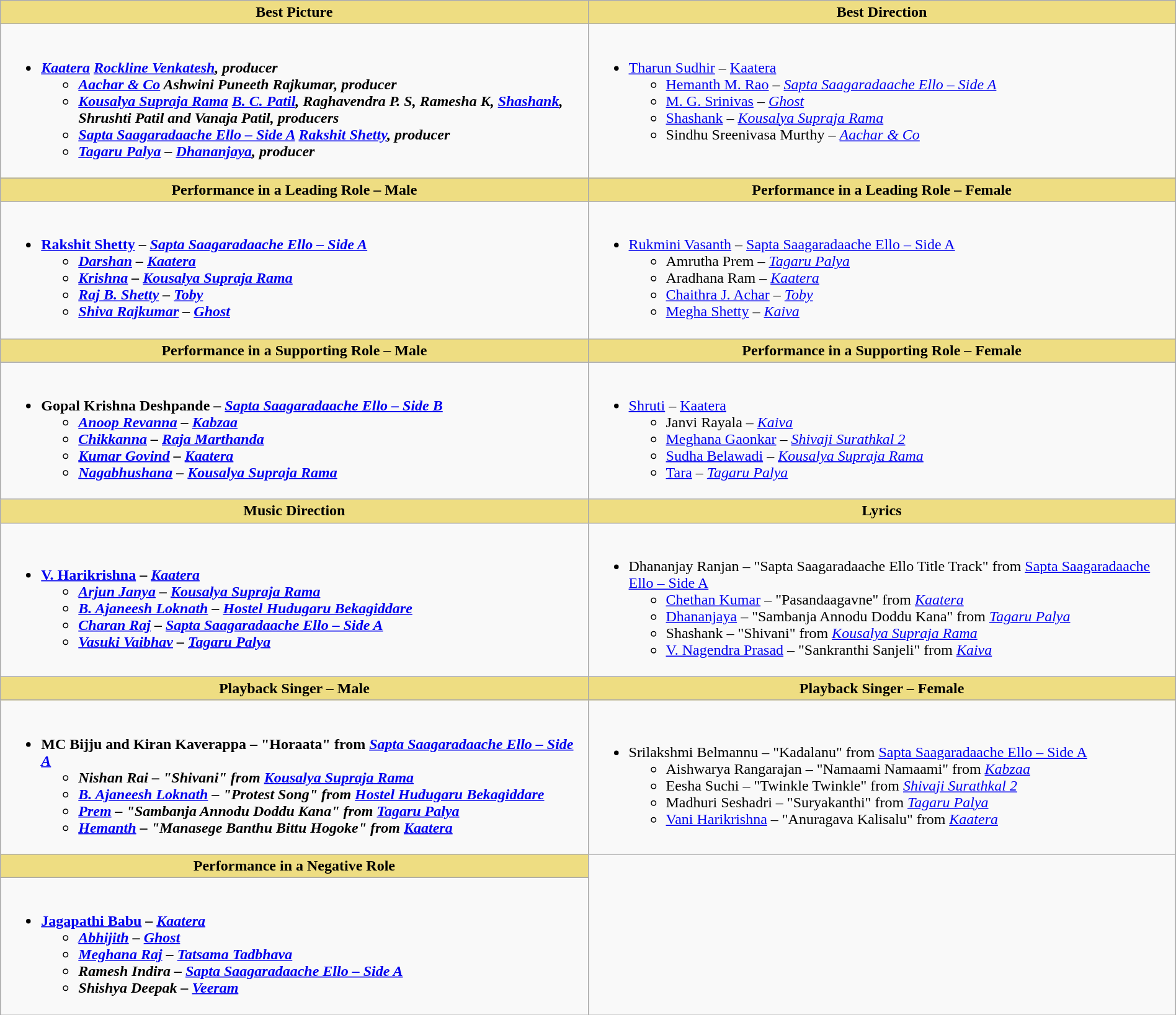<table class="wikitable" width=100% |>
<tr>
<th !  style="background:#eedd82; text-align:center; width:50%;">Best Picture</th>
<th !  style="background:#eedd82; text-align:center; width:50%;">Best Direction</th>
</tr>
<tr>
<td valign="top"><br><ul><li><strong><em><a href='#'>Kaatera</a><em>  <a href='#'>Rockline Venkatesh</a>, producer<strong><ul><li></em><a href='#'>Aachar & Co</a><em>  Ashwini Puneeth Rajkumar, producer</li><li><a href='#'></em>Kousalya Supraja Rama<em></a>  <a href='#'>B. C. Patil</a>, Raghavendra  P. S, Ramesha K, <a href='#'>Shashank</a>, Shrushti Patil and Vanaja Patil, producers</li><li></em><a href='#'>Sapta Saagaradaache Ello – Side A</a><em>  <a href='#'>Rakshit Shetty</a>, producer</li><li></em><a href='#'>Tagaru Palya</a><em> – <a href='#'>Dhananjaya</a>, producer</li></ul></li></ul></td>
<td valign="top"><br><ul><li></strong><a href='#'>Tharun Sudhir</a> – </em><a href='#'>Kaatera</a></em></strong><ul><li><a href='#'>Hemanth M. Rao</a> – <em><a href='#'>Sapta Saagaradaache Ello – Side A</a></em></li><li><a href='#'>M. G. Srinivas</a> – <a href='#'><em>Ghost</em></a></li><li><a href='#'>Shashank</a> – <a href='#'><em>Kousalya Supraja Rama</em></a></li><li>Sindhu Sreenivasa Murthy – <em><a href='#'>Aachar & Co</a></em></li></ul></li></ul></td>
</tr>
<tr>
<th ! style="background:#eedd82; text-align:center;">Performance in a Leading Role – Male</th>
<th ! style="background:#eedd82; text-align:center;">Performance in a Leading Role – Female</th>
</tr>
<tr>
<td><br><ul><li><strong><a href='#'>Rakshit Shetty</a> – <em><a href='#'>Sapta Saagaradaache Ello – Side A</a><strong><em><ul><li><a href='#'>Darshan</a> – </em><a href='#'>Kaatera</a><em></li><li><a href='#'>Krishna</a> – <a href='#'></em>Kousalya Supraja Rama<em></a></li><li><a href='#'>Raj B. Shetty</a> – <a href='#'></em>Toby<em></a></li><li><a href='#'>Shiva Rajkumar</a> – <a href='#'></em>Ghost<em></a></li></ul></li></ul></td>
<td><br><ul><li></strong><a href='#'>Rukmini Vasanth</a> – </em><a href='#'>Sapta Saagaradaache Ello – Side A</a></em></strong><ul><li>Amrutha Prem – <em><a href='#'>Tagaru Palya</a></em></li><li>Aradhana Ram – <em><a href='#'>Kaatera</a></em></li><li><a href='#'>Chaithra J. Achar</a> – <a href='#'><em>Toby</em></a></li><li><a href='#'>Megha Shetty</a> – <a href='#'><em>Kaiva</em></a></li></ul></li></ul></td>
</tr>
<tr>
<th ! style="background:#eedd82; text-align:center;">Performance in a Supporting Role – Male</th>
<th ! style="background:#eedd82; text-align:center;">Performance in a Supporting Role – Female</th>
</tr>
<tr>
<td><br><ul><li><strong>Gopal Krishna Deshpande – <em><a href='#'>Sapta Saagaradaache Ello – Side B</a><strong><em><ul><li><a href='#'>Anoop Revanna</a> – <a href='#'></em>Kabzaa<em></a></li><li><a href='#'>Chikkanna</a> – </em><a href='#'>Raja Marthanda</a><em></li><li><a href='#'>Kumar Govind</a> – </em><a href='#'>Kaatera</a><em></li><li><a href='#'>Nagabhushana</a> – <a href='#'></em>Kousalya Supraja Rama<em></a></li></ul></li></ul></td>
<td><br><ul><li></strong><a href='#'>Shruti</a> – </em><a href='#'>Kaatera</a></em></strong><ul><li>Janvi Rayala – <a href='#'><em>Kaiva</em></a></li><li><a href='#'>Meghana Gaonkar</a> – <em><a href='#'>Shivaji Surathkal 2</a></em></li><li><a href='#'>Sudha Belawadi</a> – <a href='#'><em>Kousalya Supraja Rama</em></a></li><li><a href='#'>Tara</a> – <em><a href='#'>Tagaru Palya</a></em></li></ul></li></ul></td>
</tr>
<tr>
<th ! style="background:#eedd82; text-align:center;">Music Direction</th>
<th ! style="background:#eedd82; text-align:center;">Lyrics</th>
</tr>
<tr>
<td><br><ul><li><strong><a href='#'>V. Harikrishna</a> – <em><a href='#'>Kaatera</a><strong><em><ul><li><a href='#'>Arjun Janya</a> – <a href='#'></em>Kousalya Supraja Rama<em></a></li><li><a href='#'>B. Ajaneesh Loknath</a> – </em><a href='#'>Hostel Hudugaru Bekagiddare</a><em></li><li><a href='#'>Charan Raj</a> – </em><a href='#'>Sapta Saagaradaache Ello – Side A</a><em></li><li><a href='#'>Vasuki Vaibhav</a> – </em><a href='#'>Tagaru Palya</a><em></li></ul></li></ul></td>
<td><br><ul><li></strong>Dhananjay Ranjan – "Sapta Saagaradaache Ello Title Track" from </em><a href='#'>Sapta Saagaradaache Ello – Side A</a></em></strong><ul><li><a href='#'>Chethan Kumar</a> – "Pasandaagavne" from <em><a href='#'>Kaatera</a></em></li><li><a href='#'>Dhananjaya</a> – "Sambanja Annodu Doddu Kana" from <em><a href='#'>Tagaru Palya</a></em></li><li>Shashank – "Shivani" from <a href='#'><em>Kousalya Supraja Rama</em></a></li><li><a href='#'>V. Nagendra Prasad</a> – "Sankranthi Sanjeli" from <a href='#'><em>Kaiva</em></a></li></ul></li></ul></td>
</tr>
<tr>
<th ! style="background:#eedd82; text-align:center;">Playback Singer – Male</th>
<th ! style="background:#eedd82; text-align:center;">Playback Singer – Female</th>
</tr>
<tr>
<td><br><ul><li><strong>MC Bijju and Kiran Kaverappa – "Horaata" from <em><a href='#'>Sapta Saagaradaache Ello – Side A</a><strong><em><ul><li>Nishan Rai – "Shivani" from <a href='#'></em>Kousalya Supraja Rama<em></a></li><li><a href='#'>B. Ajaneesh Loknath</a> – "Protest Song" from </em><a href='#'>Hostel Hudugaru Bekagiddare</a><em></li><li><a href='#'>Prem</a> – "Sambanja Annodu Doddu Kana" from </em><a href='#'>Tagaru Palya</a><em></li><li><a href='#'>Hemanth</a> – "Manasege Banthu Bittu Hogoke" from </em><a href='#'>Kaatera</a><em></li></ul></li></ul></td>
<td><br><ul><li></strong>Srilakshmi Belmannu – "Kadalanu" from </em><a href='#'>Sapta Saagaradaache Ello – Side A</a></em></strong><ul><li>Aishwarya Rangarajan – "Namaami Namaami" from <a href='#'><em>Kabzaa</em></a></li><li>Eesha Suchi – "Twinkle Twinkle" from <em><a href='#'>Shivaji Surathkal 2</a></em></li><li>Madhuri Seshadri – "Suryakanthi" from <em><a href='#'>Tagaru Palya</a></em></li><li><a href='#'>Vani Harikrishna</a> – "Anuragava Kalisalu" from <em><a href='#'>Kaatera</a></em></li></ul></li></ul></td>
</tr>
<tr>
<th ! style="background:#eedd82; text-align:center;">Performance in a Negative Role</th>
</tr>
<tr>
<td><br><ul><li><strong><a href='#'>Jagapathi Babu</a> – <em><a href='#'>Kaatera</a><strong><em><ul><li><a href='#'>Abhijith</a> – <a href='#'></em>Ghost<em></a></li><li><a href='#'>Meghana Raj</a> – </em><a href='#'>Tatsama Tadbhava</a><em></li><li>Ramesh Indira – </em><a href='#'>Sapta Saagaradaache Ello – Side A</a><em></li><li>Shishya Deepak – <a href='#'></em>Veeram<em></a></li></ul></li></ul></td>
</tr>
</table>
